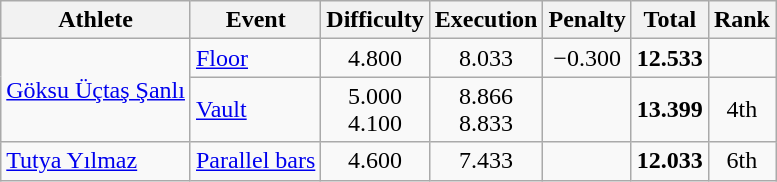<table class="wikitable">
<tr>
<th>Athlete</th>
<th>Event</th>
<th>Difficulty</th>
<th>Execution</th>
<th>Penalty</th>
<th>Total</th>
<th>Rank</th>
</tr>
<tr align=center>
<td align=left rowspan=2><a href='#'>Göksu Üçtaş Şanlı</a></td>
<td align=left> <a href='#'>Floor</a></td>
<td>4.800</td>
<td>8.033</td>
<td>−0.300</td>
<td><strong>12.533</strong></td>
<td></td>
</tr>
<tr align=center>
<td align=left> <a href='#'>Vault</a></td>
<td>5.000<br>4.100</td>
<td>8.866<br>8.833</td>
<td></td>
<td><strong>13.399</strong></td>
<td>4th</td>
</tr>
<tr align=center>
<td align=left rowspan=1><a href='#'>Tutya Yılmaz</a></td>
<td align=left> <a href='#'>Parallel bars</a></td>
<td>4.600</td>
<td>7.433</td>
<td></td>
<td><strong>12.033</strong></td>
<td>6th</td>
</tr>
</table>
